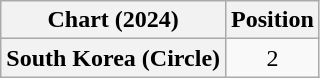<table class="wikitable plainrowheaders" style="text-align:center">
<tr>
<th scope="col">Chart (2024)</th>
<th scope="col">Position</th>
</tr>
<tr>
<th scope="row">South Korea (Circle)</th>
<td>2</td>
</tr>
</table>
